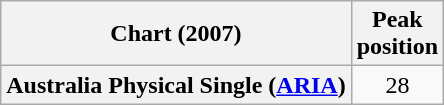<table class="wikitable plainrowheaders" style="text-align:center">
<tr>
<th scope="col">Chart (2007)</th>
<th scope="col">Peak<br> position</th>
</tr>
<tr>
<th scope="row">Australia Physical Single (<a href='#'>ARIA</a>)</th>
<td>28</td>
</tr>
</table>
